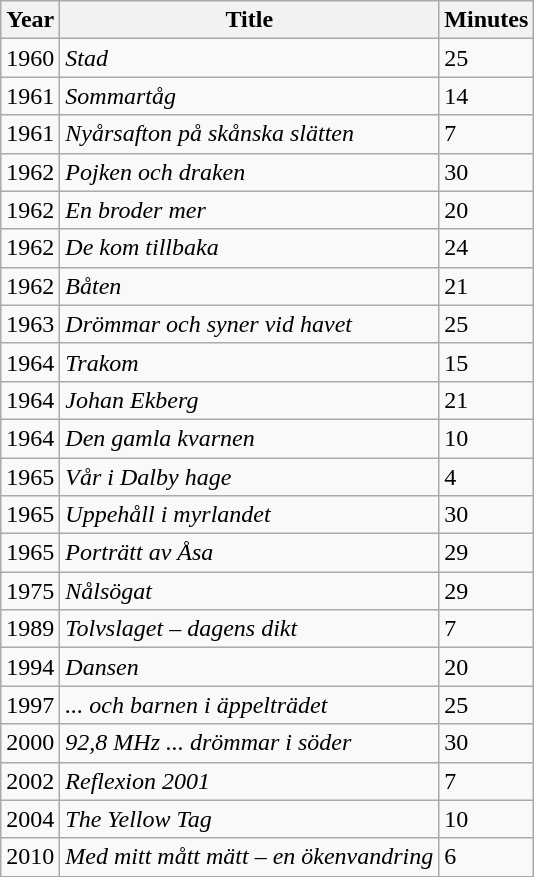<table class="wikitable sortable">
<tr>
<th>Year</th>
<th>Title</th>
<th>Minutes</th>
</tr>
<tr>
<td>1960</td>
<td><em>Stad</em></td>
<td>25</td>
</tr>
<tr>
<td>1961</td>
<td><em>Sommartåg</em></td>
<td>14</td>
</tr>
<tr>
<td>1961</td>
<td><em>Nyårsafton på skånska slätten</em></td>
<td>7</td>
</tr>
<tr>
<td>1962</td>
<td><em>Pojken och draken</em></td>
<td>30</td>
</tr>
<tr>
<td>1962</td>
<td><em>En broder mer</em></td>
<td>20</td>
</tr>
<tr>
<td>1962</td>
<td><em>De kom tillbaka</em></td>
<td>24</td>
</tr>
<tr>
<td>1962</td>
<td><em>Båten</em></td>
<td>21</td>
</tr>
<tr>
<td>1963</td>
<td><em>Drömmar och syner vid havet</em></td>
<td>25</td>
</tr>
<tr>
<td>1964</td>
<td><em>Trakom</em></td>
<td>15</td>
</tr>
<tr>
<td>1964</td>
<td><em>Johan Ekberg</em></td>
<td>21</td>
</tr>
<tr>
<td>1964</td>
<td><em>Den gamla kvarnen</em></td>
<td>10</td>
</tr>
<tr>
<td>1965</td>
<td><em>Vår i Dalby hage</em></td>
<td>4</td>
</tr>
<tr>
<td>1965</td>
<td><em>Uppehåll i myrlandet</em></td>
<td>30</td>
</tr>
<tr>
<td>1965</td>
<td><em>Porträtt av Åsa</em></td>
<td>29</td>
</tr>
<tr>
<td>1975</td>
<td><em>Nålsögat</em></td>
<td>29</td>
</tr>
<tr>
<td>1989</td>
<td><em>Tolvslaget – dagens dikt</em></td>
<td>7</td>
</tr>
<tr>
<td>1994</td>
<td><em>Dansen</em></td>
<td>20</td>
</tr>
<tr>
<td>1997</td>
<td><em>... och barnen i äppelträdet</em></td>
<td>25</td>
</tr>
<tr>
<td>2000</td>
<td><em>92,8 MHz ... drömmar i söder</em></td>
<td>30</td>
</tr>
<tr>
<td>2002</td>
<td><em>Reflexion 2001</em></td>
<td>7</td>
</tr>
<tr>
<td>2004</td>
<td><em>The Yellow Tag</em></td>
<td>10</td>
</tr>
<tr>
<td>2010</td>
<td><em>Med mitt mått mätt – en ökenvandring</em></td>
<td>6</td>
</tr>
<tr>
</tr>
</table>
